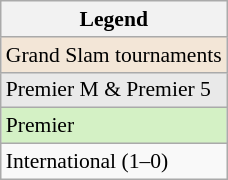<table class="wikitable" style="font-size:90%;">
<tr>
<th>Legend</th>
</tr>
<tr>
<td bgcolor="#f3e6d7">Grand Slam tournaments</td>
</tr>
<tr>
<td bgcolor="#e9e9e9">Premier M & Premier 5</td>
</tr>
<tr>
<td bgcolor="#d4f1c5">Premier</td>
</tr>
<tr>
<td>International (1–0)</td>
</tr>
</table>
